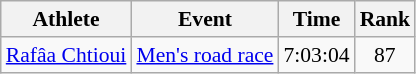<table class=wikitable style="font-size:90%">
<tr>
<th>Athlete</th>
<th>Event</th>
<th>Time</th>
<th>Rank</th>
</tr>
<tr align=center>
<td align=left><a href='#'>Rafâa Chtioui</a></td>
<td align=left><a href='#'>Men's road race</a></td>
<td>7:03:04</td>
<td>87</td>
</tr>
</table>
